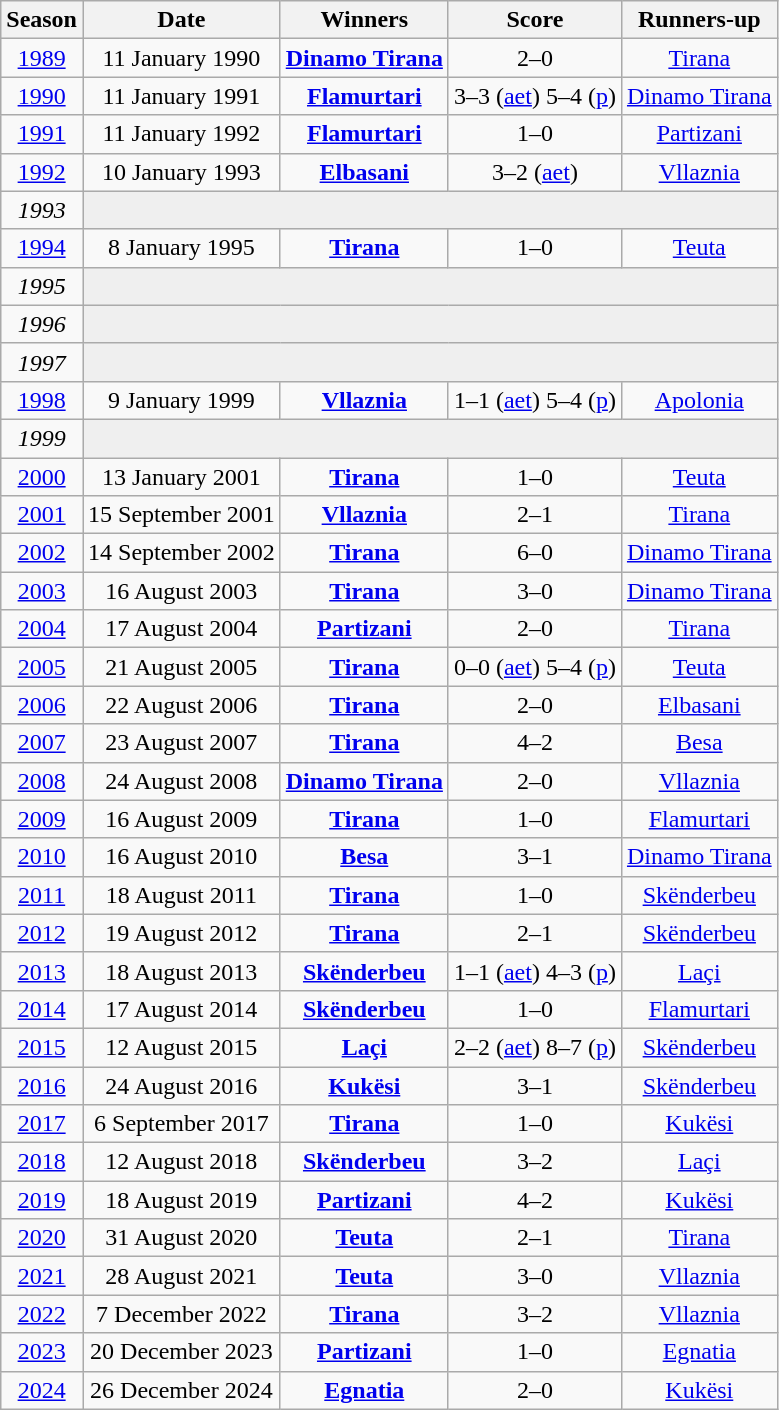<table class="wikitable sortable collapsible collapsed" style="text-align: center; font-size: 100%;">
<tr>
<th>Season</th>
<th>Date</th>
<th>Winners</th>
<th>Score</th>
<th>Runners-up</th>
</tr>
<tr>
<td><a href='#'>1989</a></td>
<td>11 January 1990</td>
<td><strong><a href='#'>Dinamo Tirana</a></strong></td>
<td>2–0</td>
<td><a href='#'>Tirana</a></td>
</tr>
<tr>
<td><a href='#'>1990</a></td>
<td>11 January 1991</td>
<td><strong><a href='#'>Flamurtari</a></strong></td>
<td>3–3 (<a href='#'>aet</a>) 5–4 (<a href='#'>p</a>)</td>
<td><a href='#'>Dinamo Tirana</a></td>
</tr>
<tr>
<td><a href='#'>1991</a></td>
<td>11 January 1992</td>
<td><strong><a href='#'>Flamurtari</a></strong></td>
<td>1–0</td>
<td><a href='#'>Partizani</a></td>
</tr>
<tr>
<td><a href='#'>1992</a></td>
<td>10 January 1993</td>
<td><strong><a href='#'>Elbasani</a></strong></td>
<td>3–2 (<a href='#'>aet</a>)</td>
<td><a href='#'>Vllaznia</a></td>
</tr>
<tr>
<td><em>1993</em></td>
<td colspan=4 style=background:#efefef></td>
</tr>
<tr>
<td><a href='#'>1994</a></td>
<td>8 January 1995</td>
<td><strong><a href='#'>Tirana</a></strong></td>
<td>1–0</td>
<td><a href='#'>Teuta</a></td>
</tr>
<tr>
<td><em>1995</em></td>
<td colspan=4 style=background:#efefef></td>
</tr>
<tr>
<td><em>1996</em></td>
<td colspan=4 style=background:#efefef></td>
</tr>
<tr>
<td><em>1997</em></td>
<td colspan=4 style=background:#efefef></td>
</tr>
<tr>
<td><a href='#'>1998</a></td>
<td>9 January 1999</td>
<td><strong><a href='#'>Vllaznia</a></strong></td>
<td>1–1 (<a href='#'>aet</a>) 5–4 (<a href='#'>p</a>)</td>
<td><a href='#'>Apolonia</a></td>
</tr>
<tr>
<td><em>1999</em></td>
<td colspan=4 style=background:#efefef></td>
</tr>
<tr>
<td><a href='#'>2000</a></td>
<td>13 January 2001</td>
<td><strong><a href='#'>Tirana</a></strong></td>
<td>1–0</td>
<td><a href='#'>Teuta</a></td>
</tr>
<tr>
<td><a href='#'>2001</a></td>
<td>15 September 2001</td>
<td><strong><a href='#'>Vllaznia</a></strong></td>
<td>2–1</td>
<td><a href='#'>Tirana</a></td>
</tr>
<tr>
<td><a href='#'>2002</a></td>
<td>14 September 2002</td>
<td><strong><a href='#'>Tirana</a></strong></td>
<td>6–0</td>
<td><a href='#'>Dinamo Tirana</a></td>
</tr>
<tr>
<td><a href='#'>2003</a></td>
<td>16 August 2003</td>
<td><strong><a href='#'>Tirana</a></strong></td>
<td>3–0</td>
<td><a href='#'>Dinamo Tirana</a></td>
</tr>
<tr>
<td><a href='#'>2004</a></td>
<td>17 August 2004</td>
<td><strong><a href='#'>Partizani</a></strong></td>
<td>2–0</td>
<td><a href='#'>Tirana</a></td>
</tr>
<tr>
<td><a href='#'>2005</a></td>
<td>21 August 2005</td>
<td><strong><a href='#'>Tirana</a></strong></td>
<td>0–0 (<a href='#'>aet</a>) 5–4 (<a href='#'>p</a>)</td>
<td><a href='#'>Teuta</a></td>
</tr>
<tr>
<td><a href='#'>2006</a></td>
<td>22 August 2006</td>
<td><strong><a href='#'>Tirana</a></strong></td>
<td>2–0</td>
<td><a href='#'>Elbasani</a></td>
</tr>
<tr>
<td><a href='#'>2007</a></td>
<td>23 August 2007</td>
<td><strong><a href='#'>Tirana</a></strong></td>
<td>4–2</td>
<td><a href='#'>Besa</a></td>
</tr>
<tr>
<td><a href='#'>2008</a></td>
<td>24 August 2008</td>
<td><strong><a href='#'>Dinamo Tirana</a></strong></td>
<td>2–0</td>
<td><a href='#'>Vllaznia</a></td>
</tr>
<tr>
<td><a href='#'>2009</a></td>
<td>16 August 2009</td>
<td><strong><a href='#'>Tirana</a></strong></td>
<td>1–0</td>
<td><a href='#'>Flamurtari</a></td>
</tr>
<tr>
<td><a href='#'>2010</a></td>
<td>16 August 2010</td>
<td><strong><a href='#'>Besa</a></strong></td>
<td>3–1</td>
<td><a href='#'>Dinamo Tirana</a></td>
</tr>
<tr>
<td><a href='#'>2011</a></td>
<td>18 August 2011</td>
<td><strong><a href='#'>Tirana</a></strong></td>
<td>1–0</td>
<td><a href='#'>Skënderbeu</a></td>
</tr>
<tr>
<td><a href='#'>2012</a></td>
<td>19 August 2012</td>
<td><strong><a href='#'>Tirana</a></strong></td>
<td>2–1</td>
<td><a href='#'>Skënderbeu</a></td>
</tr>
<tr>
<td><a href='#'>2013</a></td>
<td>18 August 2013</td>
<td><strong><a href='#'>Skënderbeu</a></strong></td>
<td>1–1 (<a href='#'>aet</a>) 4–3 (<a href='#'>p</a>)</td>
<td><a href='#'>Laçi</a></td>
</tr>
<tr>
<td><a href='#'>2014</a></td>
<td>17 August 2014</td>
<td><strong><a href='#'>Skënderbeu</a></strong></td>
<td>1–0</td>
<td><a href='#'>Flamurtari</a></td>
</tr>
<tr>
<td><a href='#'>2015</a></td>
<td>12 August 2015</td>
<td><strong><a href='#'>Laçi</a></strong></td>
<td>2–2 (<a href='#'>aet</a>) 8–7 (<a href='#'>p</a>)</td>
<td><a href='#'>Skënderbeu</a></td>
</tr>
<tr>
<td><a href='#'>2016</a></td>
<td>24 August 2016</td>
<td><strong><a href='#'>Kukësi</a></strong></td>
<td>3–1</td>
<td><a href='#'>Skënderbeu</a></td>
</tr>
<tr>
<td><a href='#'>2017</a></td>
<td>6 September 2017</td>
<td><strong><a href='#'>Tirana</a></strong></td>
<td>1–0</td>
<td><a href='#'>Kukësi</a></td>
</tr>
<tr>
<td><a href='#'>2018</a></td>
<td>12 August 2018</td>
<td><strong><a href='#'>Skënderbeu</a></strong></td>
<td>3–2</td>
<td><a href='#'>Laçi</a></td>
</tr>
<tr>
<td><a href='#'>2019</a></td>
<td>18 August 2019</td>
<td><strong><a href='#'>Partizani</a></strong></td>
<td>4–2 </td>
<td><a href='#'>Kukësi</a></td>
</tr>
<tr>
<td><a href='#'>2020</a></td>
<td>31 August 2020</td>
<td><strong><a href='#'>Teuta</a></strong></td>
<td>2–1</td>
<td><a href='#'>Tirana</a></td>
</tr>
<tr>
<td><a href='#'>2021</a></td>
<td>28 August 2021</td>
<td><strong><a href='#'>Teuta</a></strong></td>
<td>3–0</td>
<td><a href='#'>Vllaznia</a></td>
</tr>
<tr>
<td><a href='#'>2022</a></td>
<td>7 December 2022</td>
<td><strong><a href='#'>Tirana</a></strong></td>
<td>3–2</td>
<td><a href='#'>Vllaznia</a></td>
</tr>
<tr>
<td><a href='#'>2023</a></td>
<td>20 December 2023</td>
<td><strong><a href='#'>Partizani</a></strong></td>
<td>1–0</td>
<td><a href='#'>Egnatia</a></td>
</tr>
<tr>
<td><a href='#'>2024</a></td>
<td>26 December 2024</td>
<td><strong><a href='#'>Egnatia</a></strong></td>
<td>2–0</td>
<td><a href='#'>Kukësi</a></td>
</tr>
</table>
